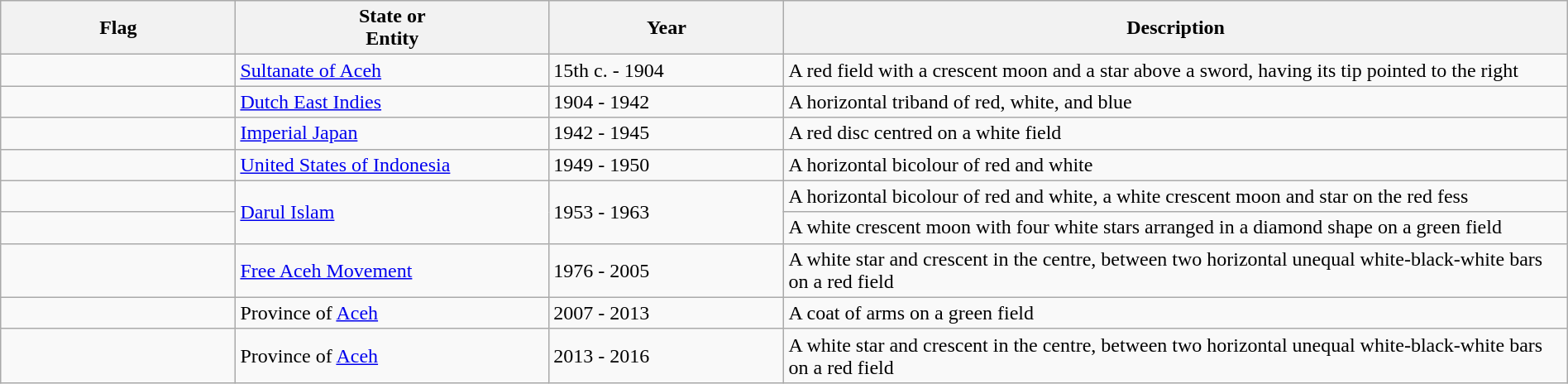<table class="wikitable" style="width:100%">
<tr>
<th style="width:15%">Flag</th>
<th style="width:20%">State or<br>Entity</th>
<th style="width:15%">Year</th>
<th style="width:50%">Description</th>
</tr>
<tr>
<td></td>
<td><a href='#'>Sultanate of Aceh</a></td>
<td>15th c. - 1904</td>
<td> A red field with a crescent moon and a star above a sword, having its tip pointed to the right</td>
</tr>
<tr>
<td></td>
<td><a href='#'>Dutch East Indies</a></td>
<td>1904 - 1942</td>
<td> A horizontal triband of red, white, and blue</td>
</tr>
<tr>
<td></td>
<td><a href='#'>Imperial Japan</a></td>
<td>1942 - 1945</td>
<td> A red disc centred on a white field</td>
</tr>
<tr>
<td></td>
<td><a href='#'>United States of Indonesia</a></td>
<td>1949 - 1950</td>
<td> A horizontal bicolour of red and white</td>
</tr>
<tr>
<td></td>
<td rowspan="2"><a href='#'>Darul Islam</a></td>
<td rowspan="2">1953 - 1963</td>
<td> A horizontal bicolour of red and white, a white crescent moon and star on the red fess</td>
</tr>
<tr>
<td></td>
<td> A white crescent moon with four white stars arranged in a diamond shape on a green field</td>
</tr>
<tr>
<td></td>
<td><a href='#'>Free Aceh Movement</a></td>
<td>1976 - 2005</td>
<td> A white star and crescent in the centre, between two horizontal unequal white-black-white bars on a red field</td>
</tr>
<tr>
<td></td>
<td>Province of <a href='#'>Aceh</a></td>
<td>2007 - 2013</td>
<td>A coat of arms on a green field</td>
</tr>
<tr>
<td></td>
<td>Province of <a href='#'>Aceh</a></td>
<td>2013 - 2016</td>
<td> A white star and crescent in the centre, between two horizontal unequal white-black-white bars on a red field</td>
</tr>
</table>
